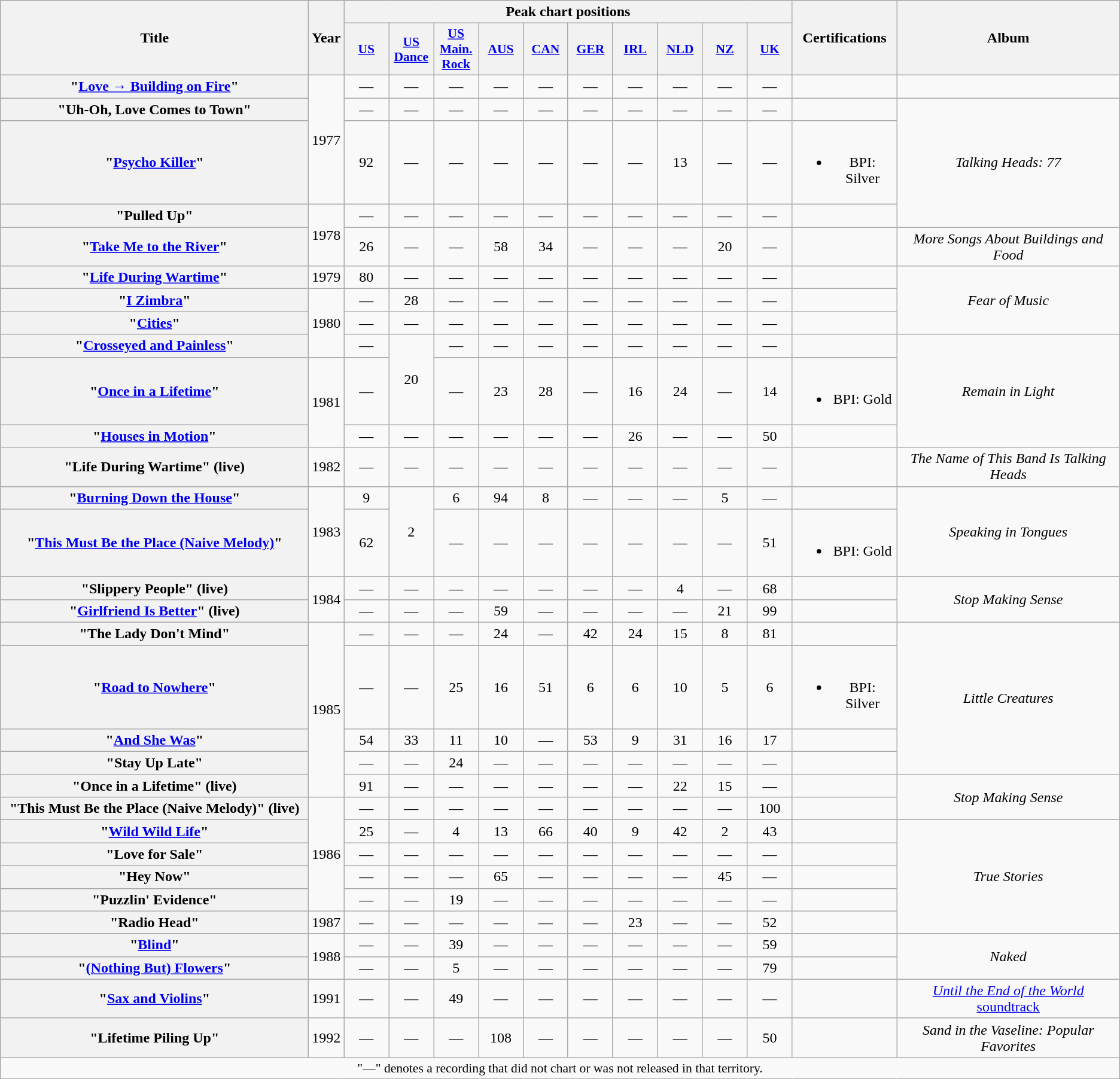<table class="wikitable plainrowheaders" style="text-align:center;" border="1">
<tr>
<th scope="col" rowspan="2" style="width:21em;">Title</th>
<th scope="col" rowspan="2">Year</th>
<th scope="col" colspan="10">Peak chart positions</th>
<th scope="col" rowspan="2">Certifications</th>
<th scope="col" rowspan="2">Album</th>
</tr>
<tr>
<th scope="col" style="width:3em;font-size:90%;"><a href='#'>US</a><br></th>
<th scope="col" style="width:3em;font-size:90%;"><a href='#'>US<br>Dance</a><br></th>
<th scope="col" style="width:3em;font-size:90%;"><a href='#'>US<br>Main. Rock</a><br></th>
<th scope="col" style="width:3em;font-size:90%;"><a href='#'>AUS</a><br></th>
<th scope="col" style="width:3em;font-size:90%;"><a href='#'>CAN</a><br></th>
<th scope="col" style="width:3em;font-size:90%;"><a href='#'>GER</a><br></th>
<th scope="col" style="width:3em;font-size:90%;"><a href='#'>IRL</a><br></th>
<th scope="col" style="width:3em;font-size:90%;"><a href='#'>NLD</a><br></th>
<th scope="col" style="width:3em;font-size:90%;"><a href='#'>NZ</a><br></th>
<th scope="col" style="width:3em;font-size:90%;"><a href='#'>UK</a><br></th>
</tr>
<tr>
<th scope="row">"<a href='#'>Love → Building on Fire</a>"</th>
<td rowspan="3">1977</td>
<td>—</td>
<td>—</td>
<td>—</td>
<td>—</td>
<td>—</td>
<td>—</td>
<td>—</td>
<td>—</td>
<td>—</td>
<td>—</td>
<td></td>
<td></td>
</tr>
<tr>
<th scope="row">"Uh-Oh, Love Comes to Town"</th>
<td>—</td>
<td>—</td>
<td>—</td>
<td>—</td>
<td>—</td>
<td>—</td>
<td>—</td>
<td>—</td>
<td>—</td>
<td>—</td>
<td></td>
<td rowspan="3"><em>Talking Heads: 77</em></td>
</tr>
<tr>
<th scope="row">"<a href='#'>Psycho Killer</a>"</th>
<td>92</td>
<td>—</td>
<td>—</td>
<td>—</td>
<td>—</td>
<td>—</td>
<td>—</td>
<td>13</td>
<td>—</td>
<td>—</td>
<td><br><ul><li>BPI: Silver</li></ul></td>
</tr>
<tr>
<th scope="row">"Pulled Up"</th>
<td rowspan="2">1978</td>
<td>—</td>
<td>—</td>
<td>—</td>
<td>—</td>
<td>—</td>
<td>—</td>
<td>—</td>
<td>—</td>
<td>—</td>
<td>—</td>
<td></td>
</tr>
<tr>
<th scope="row">"<a href='#'>Take Me to the River</a>"</th>
<td>26</td>
<td>—</td>
<td>—</td>
<td>58</td>
<td>34</td>
<td>—</td>
<td>—</td>
<td>—</td>
<td>20</td>
<td>—</td>
<td></td>
<td><em>More Songs About Buildings and Food</em></td>
</tr>
<tr>
<th scope="row">"<a href='#'>Life During Wartime</a>"</th>
<td>1979</td>
<td>80</td>
<td>—</td>
<td>—</td>
<td>—</td>
<td>—</td>
<td>—</td>
<td>—</td>
<td>—</td>
<td>—</td>
<td>—</td>
<td></td>
<td rowspan="3"><em>Fear of Music</em></td>
</tr>
<tr>
<th scope="row">"<a href='#'>I Zimbra</a>"</th>
<td rowspan="3">1980</td>
<td>—</td>
<td>28</td>
<td>—</td>
<td>—</td>
<td>—</td>
<td>—</td>
<td>—</td>
<td>—</td>
<td>—</td>
<td>—</td>
<td></td>
</tr>
<tr>
<th scope="row">"<a href='#'>Cities</a>"</th>
<td>—</td>
<td>—</td>
<td>—</td>
<td>—</td>
<td>—</td>
<td>—</td>
<td>—</td>
<td>—</td>
<td>—</td>
<td>—</td>
<td></td>
</tr>
<tr>
<th scope="row">"<a href='#'>Crosseyed and Painless</a>"</th>
<td>—</td>
<td rowspan="2">20</td>
<td>—</td>
<td>—</td>
<td>—</td>
<td>—</td>
<td>—</td>
<td>—</td>
<td>—</td>
<td>—</td>
<td></td>
<td rowspan="3"><em>Remain in Light</em></td>
</tr>
<tr>
<th scope="row">"<a href='#'>Once in a Lifetime</a>"</th>
<td rowspan="2">1981</td>
<td>—</td>
<td>—</td>
<td>23</td>
<td>28</td>
<td>—</td>
<td>16</td>
<td>24</td>
<td>—</td>
<td>14</td>
<td><br><ul><li>BPI: Gold</li></ul></td>
</tr>
<tr>
<th scope="row">"<a href='#'>Houses in Motion</a>"</th>
<td>—</td>
<td>—</td>
<td>—</td>
<td>—</td>
<td>—</td>
<td>—</td>
<td>26</td>
<td>—</td>
<td>—</td>
<td>50</td>
<td></td>
</tr>
<tr>
<th scope="row">"Life During Wartime" (live)</th>
<td>1982</td>
<td>—</td>
<td>—</td>
<td>—</td>
<td>—</td>
<td>—</td>
<td>—</td>
<td>—</td>
<td>—</td>
<td>—</td>
<td>—</td>
<td></td>
<td><em>The Name of This Band Is Talking Heads</em></td>
</tr>
<tr>
<th scope="row">"<a href='#'>Burning Down the House</a>"</th>
<td rowspan="2">1983</td>
<td>9</td>
<td rowspan="2">2</td>
<td>6</td>
<td>94</td>
<td>8</td>
<td>—</td>
<td>—</td>
<td>—</td>
<td>5</td>
<td>—</td>
<td></td>
<td rowspan="2"><em>Speaking in Tongues</em></td>
</tr>
<tr>
<th scope="row">"<a href='#'>This Must Be the Place (Naive Melody)</a>"</th>
<td>62</td>
<td>—</td>
<td>—</td>
<td>—</td>
<td>—</td>
<td>—</td>
<td>—</td>
<td>—</td>
<td>51</td>
<td><br><ul><li>BPI: Gold</li></ul></td>
</tr>
<tr>
<th scope="row">"Slippery People" (live)</th>
<td rowspan="2">1984</td>
<td>—</td>
<td>—</td>
<td>—</td>
<td>—</td>
<td>—</td>
<td>—</td>
<td>—</td>
<td>4</td>
<td>—</td>
<td>68</td>
<td></td>
<td rowspan="2"><em>Stop Making Sense</em></td>
</tr>
<tr>
<th scope="row">"<a href='#'>Girlfriend Is Better</a>" (live)</th>
<td>—</td>
<td>—</td>
<td>—</td>
<td>59</td>
<td>—</td>
<td>—</td>
<td>—</td>
<td>—</td>
<td>21</td>
<td>99</td>
<td></td>
</tr>
<tr>
<th scope="row">"The Lady Don't Mind"</th>
<td rowspan="5">1985</td>
<td>—</td>
<td>—</td>
<td>—</td>
<td>24</td>
<td>—</td>
<td>42</td>
<td>24</td>
<td>15</td>
<td>8</td>
<td>81</td>
<td></td>
<td rowspan="4"><em>Little Creatures</em></td>
</tr>
<tr>
<th scope="row">"<a href='#'>Road to Nowhere</a>"</th>
<td>—</td>
<td>—</td>
<td>25</td>
<td>16</td>
<td>51</td>
<td>6</td>
<td>6</td>
<td>10</td>
<td>5</td>
<td>6</td>
<td><br><ul><li>BPI: Silver</li></ul></td>
</tr>
<tr>
<th scope="row">"<a href='#'>And She Was</a>"</th>
<td>54</td>
<td>33</td>
<td>11</td>
<td>10</td>
<td>—</td>
<td>53</td>
<td>9</td>
<td>31</td>
<td>16</td>
<td>17</td>
<td></td>
</tr>
<tr>
<th scope="row">"Stay Up Late"</th>
<td>—</td>
<td>—</td>
<td>24</td>
<td>—</td>
<td>—</td>
<td>—</td>
<td>—</td>
<td>—</td>
<td>—</td>
<td>—</td>
<td></td>
</tr>
<tr>
<th scope="row">"Once in a Lifetime" (live)</th>
<td>91</td>
<td>—</td>
<td>—</td>
<td>—</td>
<td>—</td>
<td>—</td>
<td>—</td>
<td>22</td>
<td>15</td>
<td>—</td>
<td></td>
<td rowspan="2"><em>Stop Making Sense</em></td>
</tr>
<tr>
<th scope="row">"This Must Be the Place (Naive Melody)" (live)</th>
<td rowspan="5">1986</td>
<td>—</td>
<td>—</td>
<td>—</td>
<td>—</td>
<td>—</td>
<td>—</td>
<td>—</td>
<td>—</td>
<td>—</td>
<td>100</td>
<td></td>
</tr>
<tr>
<th scope="row">"<a href='#'>Wild Wild Life</a>"</th>
<td>25</td>
<td>—</td>
<td>4</td>
<td>13</td>
<td>66</td>
<td>40</td>
<td>9</td>
<td>42</td>
<td>2</td>
<td>43</td>
<td></td>
<td rowspan="5"><em>True Stories</em></td>
</tr>
<tr>
<th scope="row">"Love for Sale"</th>
<td>—</td>
<td>—</td>
<td>—</td>
<td>—</td>
<td>—</td>
<td>—</td>
<td>—</td>
<td>—</td>
<td>—</td>
<td>—</td>
<td></td>
</tr>
<tr>
<th scope="row">"Hey Now"</th>
<td>—</td>
<td>—</td>
<td>—</td>
<td>65</td>
<td>—</td>
<td>—</td>
<td>—</td>
<td>—</td>
<td>45</td>
<td>—</td>
<td></td>
</tr>
<tr>
<th scope="row">"Puzzlin' Evidence"</th>
<td>—</td>
<td>—</td>
<td>19</td>
<td>—</td>
<td>—</td>
<td>—</td>
<td>—</td>
<td>—</td>
<td>—</td>
<td>—</td>
<td></td>
</tr>
<tr>
<th scope="row">"Radio Head"</th>
<td>1987</td>
<td>—</td>
<td>—</td>
<td>—</td>
<td>—</td>
<td>—</td>
<td>—</td>
<td>23</td>
<td>—</td>
<td>—</td>
<td>52</td>
<td></td>
</tr>
<tr>
<th scope="row">"<a href='#'>Blind</a>"</th>
<td rowspan="2">1988</td>
<td>—</td>
<td>—</td>
<td>39</td>
<td>—</td>
<td>—</td>
<td>—</td>
<td>—</td>
<td>—</td>
<td>—</td>
<td>59</td>
<td></td>
<td rowspan="2"><em>Naked</em></td>
</tr>
<tr>
<th scope="row">"<a href='#'>(Nothing But) Flowers</a>"</th>
<td>—</td>
<td>—</td>
<td>5</td>
<td>—</td>
<td>—</td>
<td>—</td>
<td>—</td>
<td>—</td>
<td>—</td>
<td>79</td>
<td></td>
</tr>
<tr>
<th scope="row">"<a href='#'>Sax and Violins</a>"</th>
<td>1991</td>
<td>—</td>
<td>—</td>
<td>49</td>
<td>—</td>
<td>—</td>
<td>—</td>
<td>—</td>
<td>—</td>
<td>—</td>
<td>—</td>
<td></td>
<td><a href='#'><em>Until the End of the World</em> soundtrack</a></td>
</tr>
<tr>
<th scope="row">"Lifetime Piling Up"</th>
<td>1992</td>
<td>—</td>
<td>—</td>
<td>—</td>
<td>108</td>
<td>—</td>
<td>—</td>
<td>—</td>
<td>—</td>
<td>—</td>
<td>50</td>
<td></td>
<td><em>Sand in the Vaseline: Popular Favorites</em></td>
</tr>
<tr>
<td colspan="14" style="font-size:90%">"—" denotes a recording that did not chart or was not released in that territory.</td>
</tr>
</table>
